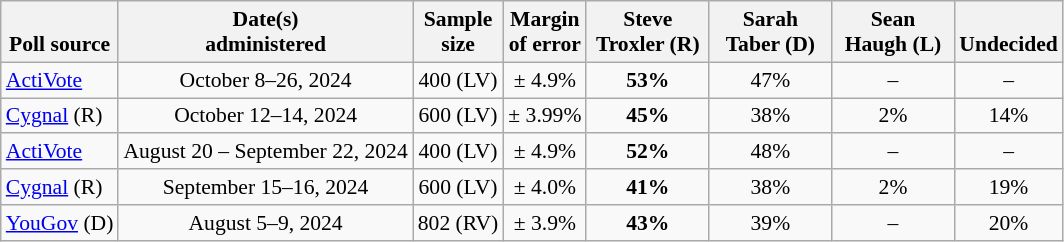<table class="wikitable" style="font-size:90%;text-align:center;">
<tr valign="bottom">
<th>Poll source</th>
<th>Date(s)<br>administered</th>
<th>Sample<br>size</th>
<th>Margin<br>of error</th>
<th style="width:75px;">Steve<br>Troxler (R)</th>
<th style="width:75px;">Sarah<br>Taber (D)</th>
<th style="width:75px;">Sean<br>Haugh (L)</th>
<th>Undecided</th>
</tr>
<tr>
<td style="text-align:left;"><a href='#'>ActiVote</a></td>
<td>October 8–26, 2024</td>
<td>400 (LV)</td>
<td>± 4.9%</td>
<td><strong>53%</strong></td>
<td>47%</td>
<td>–</td>
<td>–</td>
</tr>
<tr>
<td style="text-align:left;"><a href='#'>Cygnal</a> (R)</td>
<td>October 12–14, 2024</td>
<td>600 (LV)</td>
<td>± 3.99%</td>
<td><strong>45%</strong></td>
<td>38%</td>
<td>2%</td>
<td>14%</td>
</tr>
<tr>
<td style="text-align:left;"><a href='#'>ActiVote</a></td>
<td>August 20 – September 22, 2024</td>
<td>400 (LV)</td>
<td>± 4.9%</td>
<td><strong>52%</strong></td>
<td>48%</td>
<td>–</td>
<td>–</td>
</tr>
<tr>
<td style="text-align:left;"><a href='#'>Cygnal</a> (R)</td>
<td>September 15–16, 2024</td>
<td>600 (LV)</td>
<td>± 4.0%</td>
<td><strong>41%</strong></td>
<td>38%</td>
<td>2%</td>
<td>19%</td>
</tr>
<tr>
<td style="text-align:left;"><a href='#'>YouGov</a> (D)</td>
<td data-sort-value="2024-08-10">August 5–9, 2024</td>
<td>802 (RV)</td>
<td>± 3.9%</td>
<td><strong>43%</strong></td>
<td>39%</td>
<td>–</td>
<td>20%</td>
</tr>
</table>
